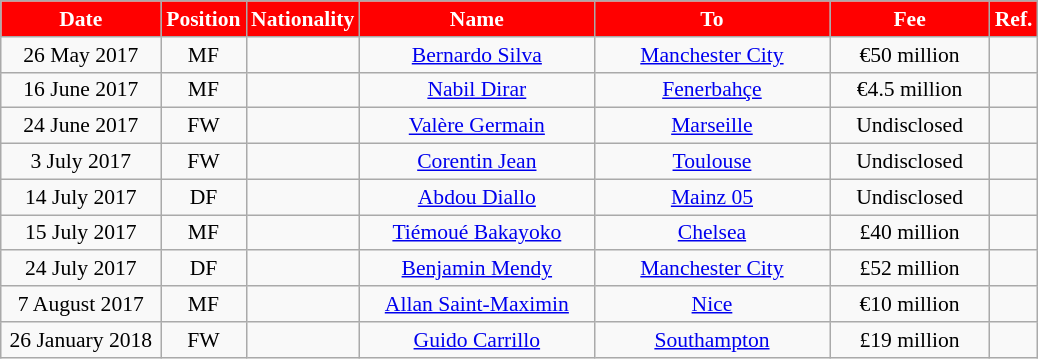<table class="wikitable"  style="text-align:center; font-size:90%; ">
<tr>
<th style="background:#ff0000; color:white; width:100px;">Date</th>
<th style="background:#ff0000; color:white; width:50px;">Position</th>
<th style="background:#ff0000; color:white; width:50px;">Nationality</th>
<th style="background:#ff0000; color:white; width:150px;">Name</th>
<th style="background:#ff0000; color:white; width:150px;">To</th>
<th style="background:#ff0000; color:white; width:100px;">Fee</th>
<th style="background:#ff0000; color:white; width:25px;">Ref.</th>
</tr>
<tr>
<td>26 May 2017</td>
<td>MF</td>
<td></td>
<td><a href='#'>Bernardo Silva</a></td>
<td><a href='#'>Manchester City</a></td>
<td>€50 million</td>
<td></td>
</tr>
<tr>
<td>16 June 2017</td>
<td>MF</td>
<td></td>
<td><a href='#'>Nabil Dirar</a></td>
<td><a href='#'>Fenerbahçe</a></td>
<td>€4.5 million</td>
<td></td>
</tr>
<tr>
<td>24 June 2017</td>
<td>FW</td>
<td></td>
<td><a href='#'>Valère Germain</a></td>
<td><a href='#'>Marseille</a></td>
<td>Undisclosed</td>
<td></td>
</tr>
<tr>
<td>3 July 2017</td>
<td>FW</td>
<td></td>
<td><a href='#'>Corentin Jean</a></td>
<td><a href='#'>Toulouse</a></td>
<td>Undisclosed</td>
<td></td>
</tr>
<tr>
<td>14 July 2017</td>
<td>DF</td>
<td></td>
<td><a href='#'>Abdou Diallo</a></td>
<td><a href='#'>Mainz 05</a></td>
<td>Undisclosed</td>
<td></td>
</tr>
<tr>
<td>15 July 2017</td>
<td>MF</td>
<td></td>
<td><a href='#'>Tiémoué Bakayoko</a></td>
<td><a href='#'>Chelsea</a></td>
<td>£40 million</td>
<td></td>
</tr>
<tr>
<td>24 July 2017</td>
<td>DF</td>
<td></td>
<td><a href='#'>Benjamin Mendy</a></td>
<td><a href='#'>Manchester City</a></td>
<td>£52 million</td>
<td></td>
</tr>
<tr>
<td>7 August 2017</td>
<td>MF</td>
<td></td>
<td><a href='#'>Allan Saint-Maximin</a></td>
<td><a href='#'>Nice</a></td>
<td>€10 million</td>
<td></td>
</tr>
<tr>
<td>26 January 2018</td>
<td>FW</td>
<td></td>
<td><a href='#'>Guido Carrillo</a></td>
<td><a href='#'>Southampton</a></td>
<td>£19 million</td>
<td></td>
</tr>
</table>
